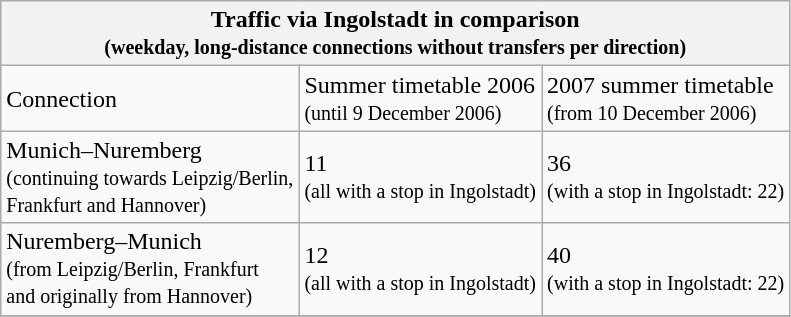<table class="wikitable floatright">
<tr>
<th ! colspan="3">Traffic via Ingolstadt in comparison<br><small>(weekday, long-distance connections without transfers per direction)</small></th>
</tr>
<tr>
<td>Connection</td>
<td>Summer timetable 2006<br><small>(until 9 December 2006)</small></td>
<td>2007 summer timetable<br><small>(from 10 December 2006)</small></td>
</tr>
<tr>
<td>Munich–Nuremberg<br><small>(continuing towards Leipzig/Berlin,<br> Frankfurt and Hannover)</small></td>
<td>11<br><small>(all with a stop in Ingolstadt)</small></td>
<td>36<br><small> (with a stop in Ingolstadt: 22)</small></td>
</tr>
<tr>
<td>Nuremberg–Munich<br><small>(from Leipzig/Berlin, Frankfurt<br> and originally from Hannover)</small></td>
<td>12<br><small>(all with a stop in Ingolstadt)</small></td>
<td>40<br><small>(with a stop in Ingolstadt: 22)</small></td>
</tr>
<tr>
</tr>
</table>
